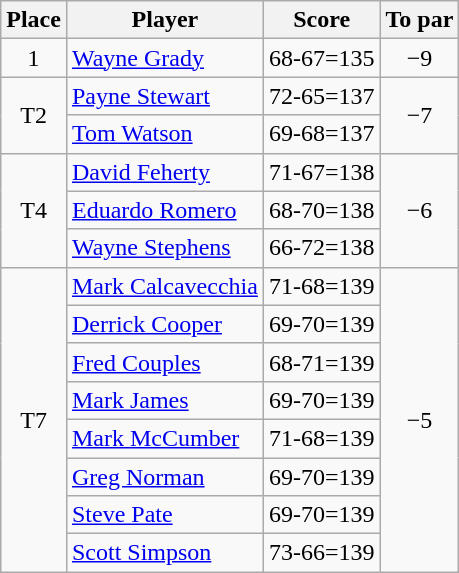<table class="wikitable">
<tr>
<th>Place</th>
<th>Player</th>
<th>Score</th>
<th>To par</th>
</tr>
<tr>
<td align=center>1</td>
<td> <a href='#'>Wayne Grady</a></td>
<td align=center>68-67=135</td>
<td align=center>−9</td>
</tr>
<tr>
<td rowspan="2" align=center>T2</td>
<td> <a href='#'>Payne Stewart</a></td>
<td align=center>72-65=137</td>
<td rowspan="2" align=center>−7</td>
</tr>
<tr>
<td> <a href='#'>Tom Watson</a></td>
<td align=center>69-68=137</td>
</tr>
<tr>
<td rowspan="3" align=center>T4</td>
<td> <a href='#'>David Feherty</a></td>
<td align=center>71-67=138</td>
<td rowspan="3" align=center>−6</td>
</tr>
<tr>
<td> <a href='#'>Eduardo Romero</a></td>
<td align=center>68-70=138</td>
</tr>
<tr>
<td> <a href='#'>Wayne Stephens</a></td>
<td align=center>66-72=138</td>
</tr>
<tr>
<td rowspan="8" align=center>T7</td>
<td> <a href='#'>Mark Calcavecchia</a></td>
<td align=center>71-68=139</td>
<td rowspan="8" align=center>−5</td>
</tr>
<tr>
<td> <a href='#'>Derrick Cooper</a></td>
<td align=center>69-70=139</td>
</tr>
<tr>
<td> <a href='#'>Fred Couples</a></td>
<td align=center>68-71=139</td>
</tr>
<tr>
<td> <a href='#'>Mark James</a></td>
<td align=center>69-70=139</td>
</tr>
<tr>
<td> <a href='#'>Mark McCumber</a></td>
<td align=center>71-68=139</td>
</tr>
<tr>
<td> <a href='#'>Greg Norman</a></td>
<td align=center>69-70=139</td>
</tr>
<tr>
<td> <a href='#'>Steve Pate</a></td>
<td align=center>69-70=139</td>
</tr>
<tr>
<td> <a href='#'>Scott Simpson</a></td>
<td align=center>73-66=139</td>
</tr>
</table>
